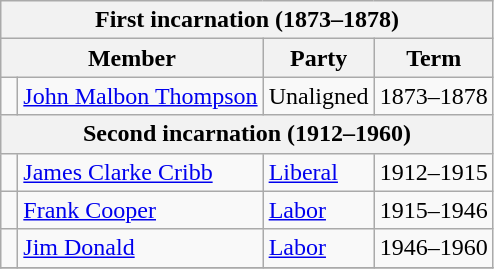<table class="wikitable">
<tr>
<th colspan="4">First incarnation (1873–1878)</th>
</tr>
<tr>
<th colspan="2">Member</th>
<th>Party</th>
<th>Term</th>
</tr>
<tr>
<td> </td>
<td><a href='#'>John Malbon Thompson</a></td>
<td>Unaligned</td>
<td>1873–1878</td>
</tr>
<tr>
<th colspan="4">Second incarnation (1912–1960)</th>
</tr>
<tr>
<td> </td>
<td><a href='#'>James Clarke Cribb</a></td>
<td><a href='#'>Liberal</a></td>
<td>1912–1915</td>
</tr>
<tr>
<td> </td>
<td><a href='#'>Frank Cooper</a></td>
<td><a href='#'>Labor</a></td>
<td>1915–1946</td>
</tr>
<tr>
<td> </td>
<td><a href='#'>Jim Donald</a></td>
<td><a href='#'>Labor</a></td>
<td>1946–1960</td>
</tr>
<tr>
</tr>
</table>
